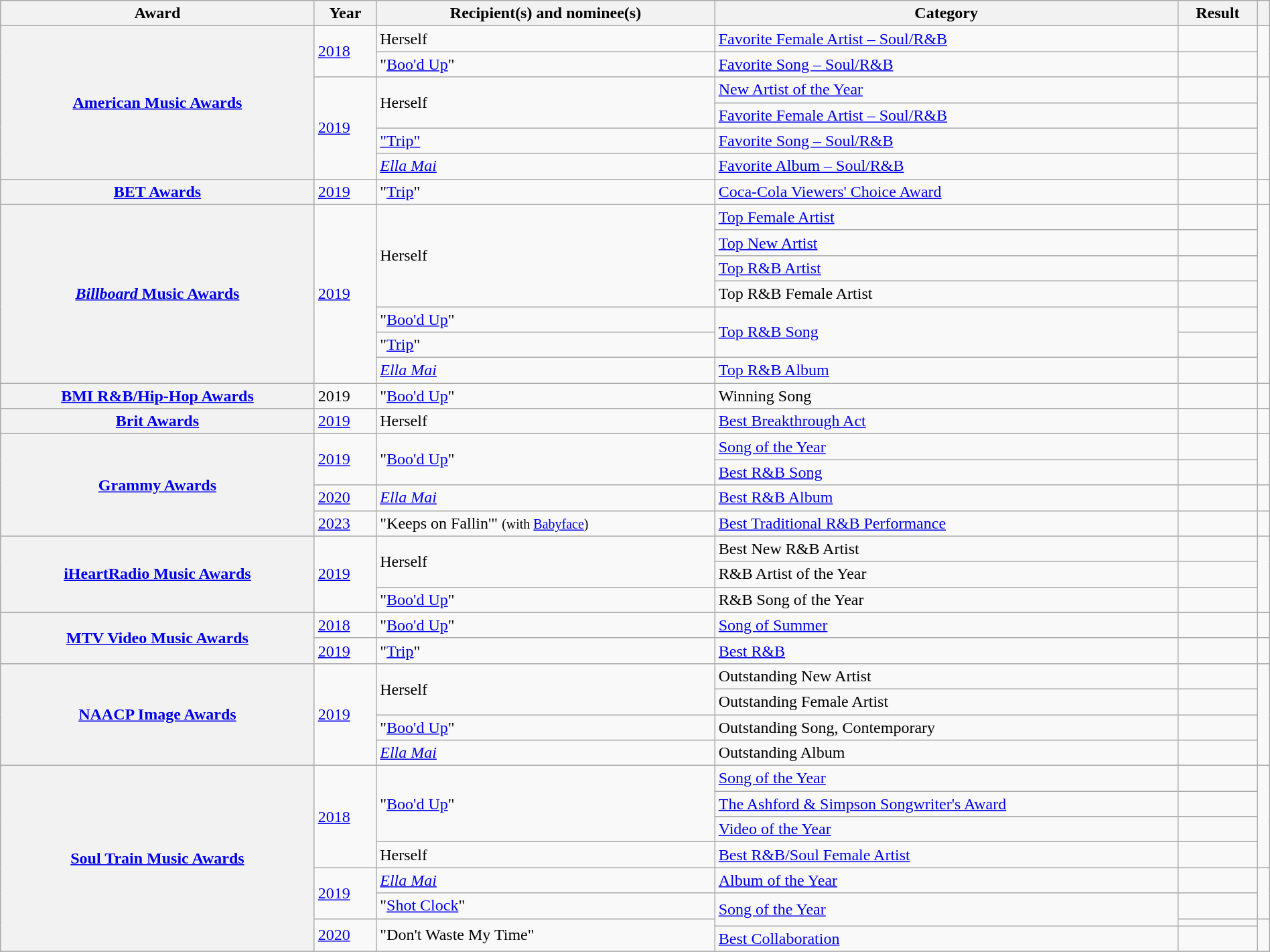<table class="wikitable sortable plainrowheaders" style="width: 100%;">
<tr>
<th scope="col">Award</th>
<th scope="col">Year</th>
<th scope="col">Recipient(s) and nominee(s)</th>
<th scope="col">Category</th>
<th scope="col">Result</th>
<th scope="col" class="unsortable"></th>
</tr>
<tr>
<th rowspan="6" scope="row"><a href='#'>American Music Awards</a></th>
<td rowspan="2"><a href='#'>2018</a></td>
<td>Herself</td>
<td><a href='#'>Favorite Female Artist – Soul/R&B</a></td>
<td></td>
<td style="text-align:center;" rowspan="2"></td>
</tr>
<tr>
<td>"<a href='#'>Boo'd Up</a>"</td>
<td><a href='#'>Favorite Song – Soul/R&B</a></td>
<td></td>
</tr>
<tr>
<td rowspan="4"><a href='#'>2019</a></td>
<td rowspan="2">Herself</td>
<td><a href='#'>New Artist of the Year</a></td>
<td></td>
<td style="text-align:center;" rowspan="4"></td>
</tr>
<tr>
<td><a href='#'>Favorite Female Artist – Soul/R&B</a></td>
<td></td>
</tr>
<tr>
<td><a href='#'>"Trip"</a></td>
<td><a href='#'>Favorite Song – Soul/R&B</a></td>
<td></td>
</tr>
<tr>
<td><em><a href='#'>Ella Mai</a></em></td>
<td><a href='#'>Favorite Album – Soul/R&B</a></td>
<td></td>
</tr>
<tr>
<th scope="row"><a href='#'>BET Awards</a></th>
<td><a href='#'>2019</a></td>
<td>"<a href='#'>Trip</a>"</td>
<td><a href='#'>Coca-Cola Viewers' Choice Award</a></td>
<td></td>
<td style="text-align:center;"></td>
</tr>
<tr>
<th scope="row" rowspan="7"><a href='#'><em>Billboard</em> Music Awards</a></th>
<td rowspan="7"><a href='#'>2019</a></td>
<td rowspan="4">Herself</td>
<td><a href='#'>Top Female Artist</a></td>
<td></td>
<td style="text-align:center;" rowspan="7"></td>
</tr>
<tr>
<td><a href='#'>Top New Artist</a></td>
<td></td>
</tr>
<tr>
<td><a href='#'>Top R&B Artist</a></td>
<td></td>
</tr>
<tr>
<td>Top R&B Female Artist</td>
<td></td>
</tr>
<tr>
<td>"<a href='#'>Boo'd Up</a>"</td>
<td rowspan="2"><a href='#'>Top R&B Song</a></td>
<td></td>
</tr>
<tr>
<td>"<a href='#'>Trip</a>"</td>
<td></td>
</tr>
<tr>
<td><em><a href='#'>Ella Mai</a></em></td>
<td><a href='#'>Top R&B Album</a></td>
<td></td>
</tr>
<tr>
<th scope="row"><a href='#'>BMI R&B/Hip-Hop Awards</a></th>
<td>2019</td>
<td>"<a href='#'>Boo'd Up</a>"</td>
<td>Winning Song</td>
<td></td>
<td style="text-align:center;"></td>
</tr>
<tr>
<th scope="row"><a href='#'>Brit Awards</a></th>
<td><a href='#'>2019</a></td>
<td>Herself</td>
<td><a href='#'>Best Breakthrough Act</a></td>
<td></td>
<td style="text-align:center;"></td>
</tr>
<tr>
<th scope="row" rowspan="4"><a href='#'>Grammy Awards</a></th>
<td rowspan="2"><a href='#'>2019</a></td>
<td rowspan="2">"<a href='#'>Boo'd Up</a>"</td>
<td><a href='#'>Song of the Year</a></td>
<td></td>
<td style="text-align:center;" rowspan="2"></td>
</tr>
<tr>
<td><a href='#'>Best R&B Song</a></td>
<td></td>
</tr>
<tr>
<td><a href='#'>2020</a></td>
<td><em><a href='#'>Ella Mai</a></em></td>
<td><a href='#'>Best R&B Album</a></td>
<td></td>
<td style="text-align:center;"></td>
</tr>
<tr>
<td><a href='#'>2023</a></td>
<td>"Keeps on Fallin'" <small>(with <a href='#'>Babyface</a>)</small></td>
<td><a href='#'>Best Traditional R&B Performance</a></td>
<td></td>
<td style="text-align:center;"></td>
</tr>
<tr>
<th scope="row" rowspan="3"><a href='#'>iHeartRadio Music Awards</a></th>
<td rowspan="3"><a href='#'>2019</a></td>
<td rowspan="2">Herself</td>
<td>Best New R&B Artist</td>
<td></td>
<td style="text-align:center;" rowspan="3"></td>
</tr>
<tr>
<td>R&B Artist of the Year</td>
<td></td>
</tr>
<tr>
<td>"<a href='#'>Boo'd Up</a>"</td>
<td>R&B Song of the Year</td>
<td></td>
</tr>
<tr>
<th scope="row" rowspan="2"><a href='#'>MTV Video Music Awards</a></th>
<td><a href='#'>2018</a></td>
<td>"<a href='#'>Boo'd Up</a>"</td>
<td><a href='#'>Song of Summer</a></td>
<td></td>
<td style="text-align:center;"></td>
</tr>
<tr>
<td><a href='#'>2019</a></td>
<td>"<a href='#'>Trip</a>"</td>
<td><a href='#'>Best R&B</a></td>
<td></td>
<td style="text-align:center;"></td>
</tr>
<tr>
<th scope="row" rowspan="4"><a href='#'>NAACP Image Awards</a></th>
<td scope="row" rowspan="4"><a href='#'>2019</a></td>
<td rowspan="2">Herself</td>
<td>Outstanding New Artist</td>
<td></td>
<td style="text-align:center;" rowspan="4"></td>
</tr>
<tr>
<td>Outstanding Female Artist</td>
<td></td>
</tr>
<tr>
<td>"<a href='#'>Boo'd Up</a>"</td>
<td>Outstanding Song, Contemporary</td>
<td></td>
</tr>
<tr>
<td><em><a href='#'>Ella Mai</a></em></td>
<td>Outstanding Album</td>
<td></td>
</tr>
<tr>
<th scope="row" rowspan="8"><a href='#'>Soul Train Music Awards</a></th>
<td rowspan="4"><a href='#'>2018</a></td>
<td rowspan="3">"<a href='#'>Boo'd Up</a>"</td>
<td><a href='#'>Song of the Year</a></td>
<td></td>
<td style="text-align:center;" rowspan="4"></td>
</tr>
<tr>
<td><a href='#'>The Ashford & Simpson Songwriter's Award</a></td>
<td></td>
</tr>
<tr>
<td><a href='#'>Video of the Year</a></td>
<td></td>
</tr>
<tr>
<td>Herself</td>
<td><a href='#'>Best R&B/Soul Female Artist</a></td>
<td></td>
</tr>
<tr>
<td rowspan="2"><a href='#'>2019</a></td>
<td><em><a href='#'>Ella Mai</a></em></td>
<td><a href='#'>Album of the Year</a></td>
<td></td>
<td style="text-align:center;" rowspan="2"></td>
</tr>
<tr>
<td>"<a href='#'>Shot Clock</a>"</td>
<td rowspan="2"><a href='#'>Song of the Year</a></td>
<td></td>
</tr>
<tr>
<td rowspan="2"><a href='#'>2020</a></td>
<td rowspan="2">"Don't Waste My Time" </td>
<td></td>
<td style="text-align:center;" rowspan="2"></td>
</tr>
<tr>
<td><a href='#'>Best Collaboration</a></td>
<td></td>
</tr>
<tr>
</tr>
</table>
